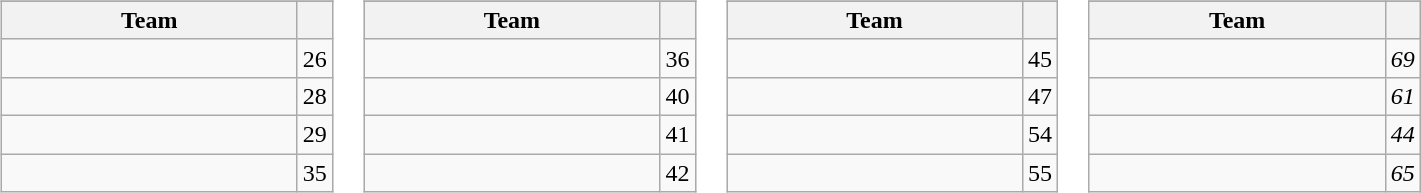<table>
<tr valign=top>
<td><br><table class="wikitable">
<tr>
</tr>
<tr>
<th width=190>Team</th>
<th></th>
</tr>
<tr>
<td><strong></strong></td>
<td align=center>26</td>
</tr>
<tr>
<td></td>
<td align=center>28</td>
</tr>
<tr>
<td></td>
<td align=center>29</td>
</tr>
<tr>
<td></td>
<td align=center>35</td>
</tr>
</table>
</td>
<td><br><table class="wikitable">
<tr>
</tr>
<tr>
<th width=190>Team</th>
<th></th>
</tr>
<tr>
<td></td>
<td align=center>36</td>
</tr>
<tr>
<td></td>
<td align=center>40</td>
</tr>
<tr>
<td></td>
<td align=center>41</td>
</tr>
<tr>
<td></td>
<td align=center>42</td>
</tr>
</table>
</td>
<td><br><table class="wikitable">
<tr>
</tr>
<tr>
<th width=190>Team</th>
<th></th>
</tr>
<tr>
<td></td>
<td align=center>45</td>
</tr>
<tr>
<td></td>
<td align=center>47</td>
</tr>
<tr>
<td></td>
<td align=center>54</td>
</tr>
<tr>
<td></td>
<td align=center>55</td>
</tr>
</table>
</td>
<td><br><table class="wikitable">
<tr>
</tr>
<tr>
<th width=190>Team</th>
<th></th>
</tr>
<tr>
<td><em></em></td>
<td align=center><em>69</em></td>
</tr>
<tr>
<td><em></em></td>
<td align=center><em>61</em></td>
</tr>
<tr>
<td><em></em></td>
<td align=center><em>44</em></td>
</tr>
<tr>
<td><em></em></td>
<td align=center><em>65</em></td>
</tr>
</table>
</td>
</tr>
</table>
